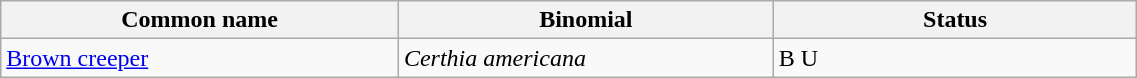<table width=60% class="wikitable">
<tr>
<th width=35%>Common name</th>
<th width=33%>Binomial</th>
<th width=32%>Status</th>
</tr>
<tr>
<td><a href='#'>Brown creeper</a></td>
<td><em>Certhia americana</em></td>
<td>B U</td>
</tr>
</table>
